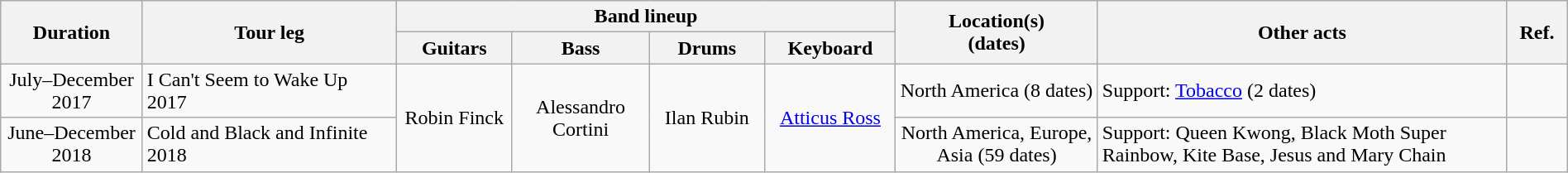<table class="wikitable" style="width:100%">
<tr>
<th width="75" rowspan="2">Duration</th>
<th width="140" rowspan="2">Tour leg</th>
<th colspan="4">Band lineup</th>
<th width="110" rowspan="2">Location(s)<br>(dates)</th>
<th width="230" rowspan="2">Other acts</th>
<th width="15" rowspan="2">Ref.</th>
</tr>
<tr>
<th width="60">Guitars</th>
<th width="60">Bass</th>
<th width="60">Drums</th>
<th width="60">Keyboard</th>
</tr>
<tr>
<td align="center">July–December 2017</td>
<td>I Can't Seem to Wake Up 2017</td>
<td align="center" rowspan="2">Robin Finck</td>
<td align="center" rowspan="2">Alessandro Cortini</td>
<td align="center" rowspan="2">Ilan Rubin</td>
<td align="center" rowspan="2"><a href='#'>Atticus Ross</a></td>
<td align="center">North America (8 dates)</td>
<td>Support:  <a href='#'>Tobacco</a> (2 dates)</td>
<td></td>
</tr>
<tr>
<td align="center">June–December 2018</td>
<td>Cold and Black and Infinite 2018</td>
<td align="center">North America, Europe, Asia (59 dates)</td>
<td>Support: Queen Kwong, Black Moth Super Rainbow, Kite Base, Jesus and Mary Chain</td>
<td></td>
</tr>
</table>
